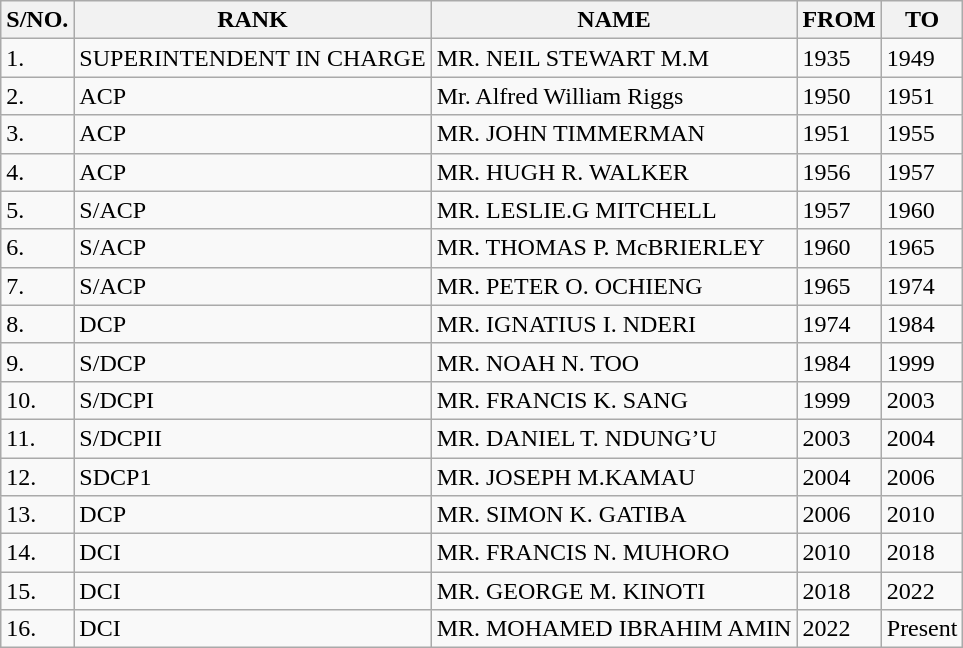<table class="wikitable">
<tr>
<th>S/NO.</th>
<th>RANK</th>
<th>NAME</th>
<th>FROM</th>
<th>TO</th>
</tr>
<tr>
<td>1.</td>
<td>SUPERINTENDENT IN CHARGE</td>
<td>MR. NEIL STEWART M.M</td>
<td>1935</td>
<td>1949</td>
</tr>
<tr>
<td>2.</td>
<td>ACP</td>
<td>Mr. Alfred William Riggs</td>
<td>1950</td>
<td>1951</td>
</tr>
<tr>
<td>3.</td>
<td>ACP</td>
<td>MR. JOHN TIMMERMAN</td>
<td>1951</td>
<td>1955</td>
</tr>
<tr>
<td>4.</td>
<td>ACP</td>
<td>MR. HUGH R. WALKER</td>
<td>1956</td>
<td>1957</td>
</tr>
<tr>
<td>5.</td>
<td>S/ACP</td>
<td>MR. LESLIE.G MITCHELL</td>
<td>1957</td>
<td>1960</td>
</tr>
<tr>
<td>6.</td>
<td>S/ACP</td>
<td>MR. THOMAS P. McBRIERLEY</td>
<td>1960</td>
<td>1965</td>
</tr>
<tr>
<td>7.</td>
<td>S/ACP</td>
<td>MR. PETER O. OCHIENG</td>
<td>1965</td>
<td>1974</td>
</tr>
<tr>
<td>8.</td>
<td>DCP</td>
<td>MR. IGNATIUS I. NDERI</td>
<td>1974</td>
<td>1984</td>
</tr>
<tr>
<td>9.</td>
<td>S/DCP</td>
<td>MR. NOAH N. TOO</td>
<td>1984</td>
<td>1999</td>
</tr>
<tr>
<td>10.</td>
<td>S/DCPI</td>
<td>MR. FRANCIS K. SANG</td>
<td>1999</td>
<td>2003</td>
</tr>
<tr>
<td>11.</td>
<td>S/DCPII</td>
<td>MR. DANIEL T. NDUNG’U</td>
<td>2003</td>
<td>2004</td>
</tr>
<tr>
<td>12.</td>
<td>SDCP1</td>
<td>MR. JOSEPH M.KAMAU</td>
<td>2004</td>
<td>2006</td>
</tr>
<tr>
<td>13.</td>
<td>DCP</td>
<td>MR. SIMON K. GATIBA</td>
<td>2006</td>
<td>2010</td>
</tr>
<tr>
<td>14.</td>
<td>DCI</td>
<td>MR. FRANCIS N. MUHORO</td>
<td>2010</td>
<td>2018</td>
</tr>
<tr>
<td>15.</td>
<td>DCI</td>
<td>MR. GEORGE M. KINOTI</td>
<td>2018</td>
<td>2022</td>
</tr>
<tr>
<td>16.</td>
<td>DCI</td>
<td>MR. MOHAMED IBRAHIM AMIN</td>
<td>2022</td>
<td>Present</td>
</tr>
</table>
